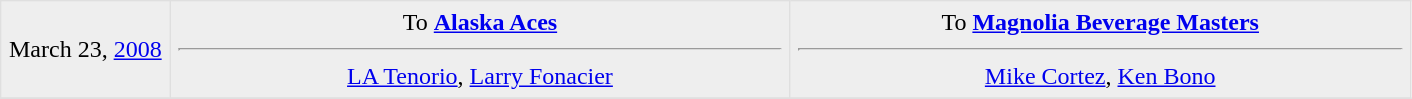<table border=1 style="border-collapse:collapse; text-align: center" bordercolor="#DFDFDF"  cellpadding="5">
<tr bgcolor="eeeeee">
<td style="width:12%">March 23, <a href='#'>2008</a><br></td>
<td style="width:44%" valign="top">To <strong><a href='#'>Alaska Aces</a></strong><hr><a href='#'>LA Tenorio</a>, <a href='#'>Larry Fonacier</a></td>
<td style="width:44%" valign="top">To <strong><a href='#'>Magnolia Beverage Masters</a></strong><hr><a href='#'>Mike Cortez</a>, <a href='#'>Ken Bono</a></td>
</tr>
<tr>
</tr>
</table>
